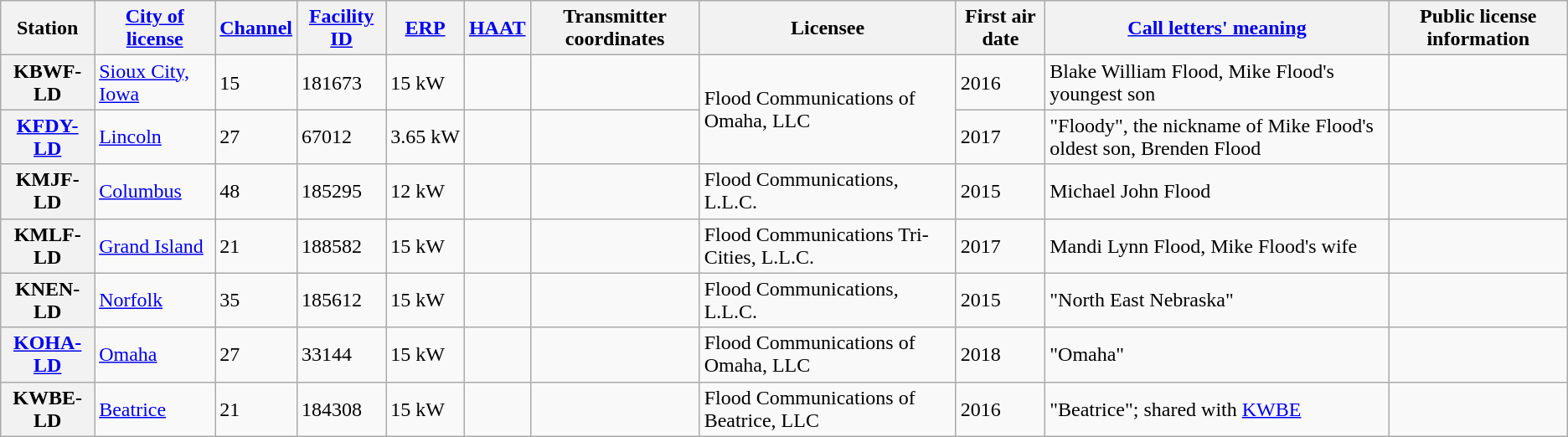<table class="wikitable sortable">
<tr>
<th scope="col">Station</th>
<th scope="col"><a href='#'>City of license</a></th>
<th scope="col"><a href='#'>Channel</a></th>
<th scope="col"><a href='#'>Facility ID</a></th>
<th scope="col"><a href='#'>ERP</a></th>
<th scope="col"><a href='#'>HAAT</a></th>
<th scope="col">Transmitter coordinates</th>
<th scope="col">Licensee</th>
<th scope="col">First air date</th>
<th scope="col"><a href='#'>Call letters' meaning</a></th>
<th scope="col">Public license information</th>
</tr>
<tr>
<th scope="row">KBWF-LD</th>
<td><a href='#'>Sioux City, Iowa</a></td>
<td>15</td>
<td>181673</td>
<td>15 kW</td>
<td></td>
<td></td>
<td rowspan=2>Flood Communications of Omaha, LLC</td>
<td>2016</td>
<td>Blake William Flood, Mike Flood's youngest son</td>
<td></td>
</tr>
<tr>
<th scope="row"><a href='#'>KFDY-LD</a></th>
<td><a href='#'>Lincoln</a></td>
<td>27</td>
<td>67012</td>
<td>3.65 kW</td>
<td></td>
<td></td>
<td>2017</td>
<td>"Floody", the nickname of Mike Flood's oldest son, Brenden Flood</td>
<td></td>
</tr>
<tr>
<th scope="row">KMJF-LD</th>
<td><a href='#'>Columbus</a></td>
<td>48</td>
<td>185295</td>
<td>12 kW</td>
<td></td>
<td></td>
<td>Flood Communications, L.L.C.</td>
<td>2015</td>
<td>Michael John Flood</td>
<td></td>
</tr>
<tr>
<th scope="row">KMLF-LD</th>
<td><a href='#'>Grand Island</a></td>
<td>21</td>
<td>188582</td>
<td>15 kW</td>
<td></td>
<td></td>
<td>Flood Communications Tri-Cities, L.L.C.</td>
<td>2017</td>
<td>Mandi Lynn Flood, Mike Flood's wife</td>
<td></td>
</tr>
<tr>
<th scope="row">KNEN-LD</th>
<td><a href='#'>Norfolk</a></td>
<td>35</td>
<td>185612</td>
<td>15 kW</td>
<td></td>
<td></td>
<td>Flood Communications, L.L.C.</td>
<td>2015</td>
<td>"North East Nebraska"</td>
<td></td>
</tr>
<tr>
<th scope="row"><a href='#'>KOHA-LD</a></th>
<td><a href='#'>Omaha</a></td>
<td>27</td>
<td>33144</td>
<td>15 kW</td>
<td></td>
<td></td>
<td>Flood Communications of Omaha, LLC</td>
<td>2018</td>
<td>"Omaha"</td>
<td></td>
</tr>
<tr>
<th scope="row">KWBE-LD</th>
<td><a href='#'>Beatrice</a></td>
<td>21</td>
<td>184308</td>
<td>15 kW</td>
<td></td>
<td></td>
<td>Flood Communications of Beatrice, LLC</td>
<td>2016</td>
<td>"Beatrice"; shared with <a href='#'>KWBE</a></td>
<td></td>
</tr>
</table>
